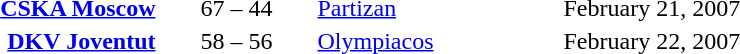<table style="text-align:center">
<tr>
<th width=160></th>
<th width=100></th>
<th width=160></th>
<th width=200></th>
</tr>
<tr>
<td align=right><strong><a href='#'>CSKA Moscow</a></strong> </td>
<td>67 – 44</td>
<td align=left> <a href='#'>Partizan</a></td>
<td align=left>February 21, 2007</td>
</tr>
<tr>
<td align=right><strong><a href='#'>DKV Joventut</a></strong> </td>
<td>58 – 56</td>
<td align=left> <a href='#'>Olympiacos</a></td>
<td align=left>February 22, 2007</td>
</tr>
</table>
